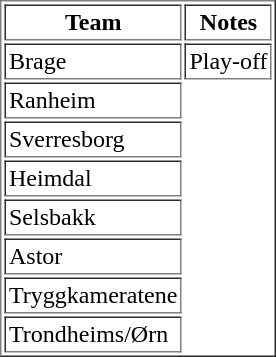<table border="1" cellpadding="2">
<tr>
<th>Team</th>
<th>Notes</th>
</tr>
<tr>
<td>Brage</td>
<td>Play-off</td>
</tr>
<tr>
<td>Ranheim</td>
</tr>
<tr>
<td>Sverresborg</td>
</tr>
<tr>
<td>Heimdal</td>
</tr>
<tr>
<td>Selsbakk</td>
</tr>
<tr>
<td>Astor</td>
</tr>
<tr>
<td>Tryggkameratene</td>
</tr>
<tr>
<td>Trondheims/Ørn</td>
</tr>
</table>
